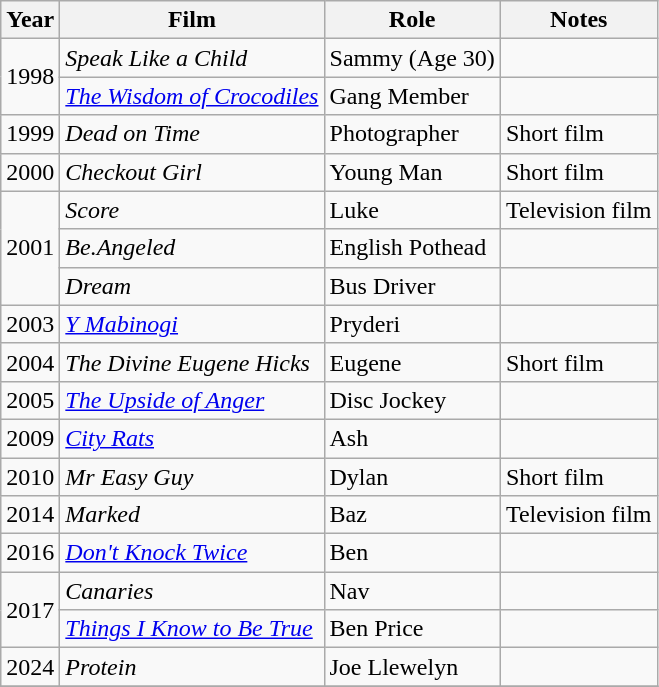<table class="wikitable">
<tr>
<th>Year</th>
<th>Film</th>
<th>Role</th>
<th>Notes</th>
</tr>
<tr>
<td rowspan="2">1998</td>
<td><em>Speak Like a Child</em></td>
<td>Sammy (Age 30)</td>
<td></td>
</tr>
<tr>
<td><em><a href='#'>The Wisdom of Crocodiles</a></em></td>
<td>Gang Member</td>
<td></td>
</tr>
<tr>
<td>1999</td>
<td><em>Dead on Time</em></td>
<td>Photographer</td>
<td>Short film</td>
</tr>
<tr>
<td>2000</td>
<td><em>Checkout Girl</em></td>
<td>Young Man</td>
<td>Short film</td>
</tr>
<tr>
<td rowspan="3">2001</td>
<td><em>Score</em></td>
<td>Luke</td>
<td>Television film</td>
</tr>
<tr>
<td><em>Be.Angeled</em></td>
<td>English Pothead</td>
<td></td>
</tr>
<tr>
<td><em>Dream</em></td>
<td>Bus Driver</td>
<td></td>
</tr>
<tr>
<td>2003</td>
<td><em><a href='#'>Y Mabinogi</a></em></td>
<td>Pryderi</td>
<td></td>
</tr>
<tr>
<td>2004</td>
<td><em>The Divine Eugene Hicks</em></td>
<td>Eugene</td>
<td>Short film</td>
</tr>
<tr>
<td>2005</td>
<td><em><a href='#'>The Upside of Anger</a></em></td>
<td>Disc Jockey</td>
<td></td>
</tr>
<tr>
<td>2009</td>
<td><em><a href='#'>City Rats</a></em></td>
<td>Ash</td>
<td></td>
</tr>
<tr>
<td>2010</td>
<td><em>Mr Easy Guy</em></td>
<td>Dylan</td>
<td>Short film</td>
</tr>
<tr>
<td>2014</td>
<td><em>Marked</em></td>
<td>Baz</td>
<td>Television film</td>
</tr>
<tr>
<td>2016</td>
<td><em><a href='#'>Don't Knock Twice</a></em></td>
<td>Ben</td>
<td></td>
</tr>
<tr>
<td rowspan="2">2017</td>
<td><em>Canaries</em></td>
<td>Nav</td>
<td></td>
</tr>
<tr>
<td><em><a href='#'>Things I Know to Be True</a></em></td>
<td>Ben Price</td>
<td></td>
</tr>
<tr>
<td>2024</td>
<td><em>Protein</em></td>
<td>Joe Llewelyn</td>
<td></td>
</tr>
<tr>
</tr>
</table>
